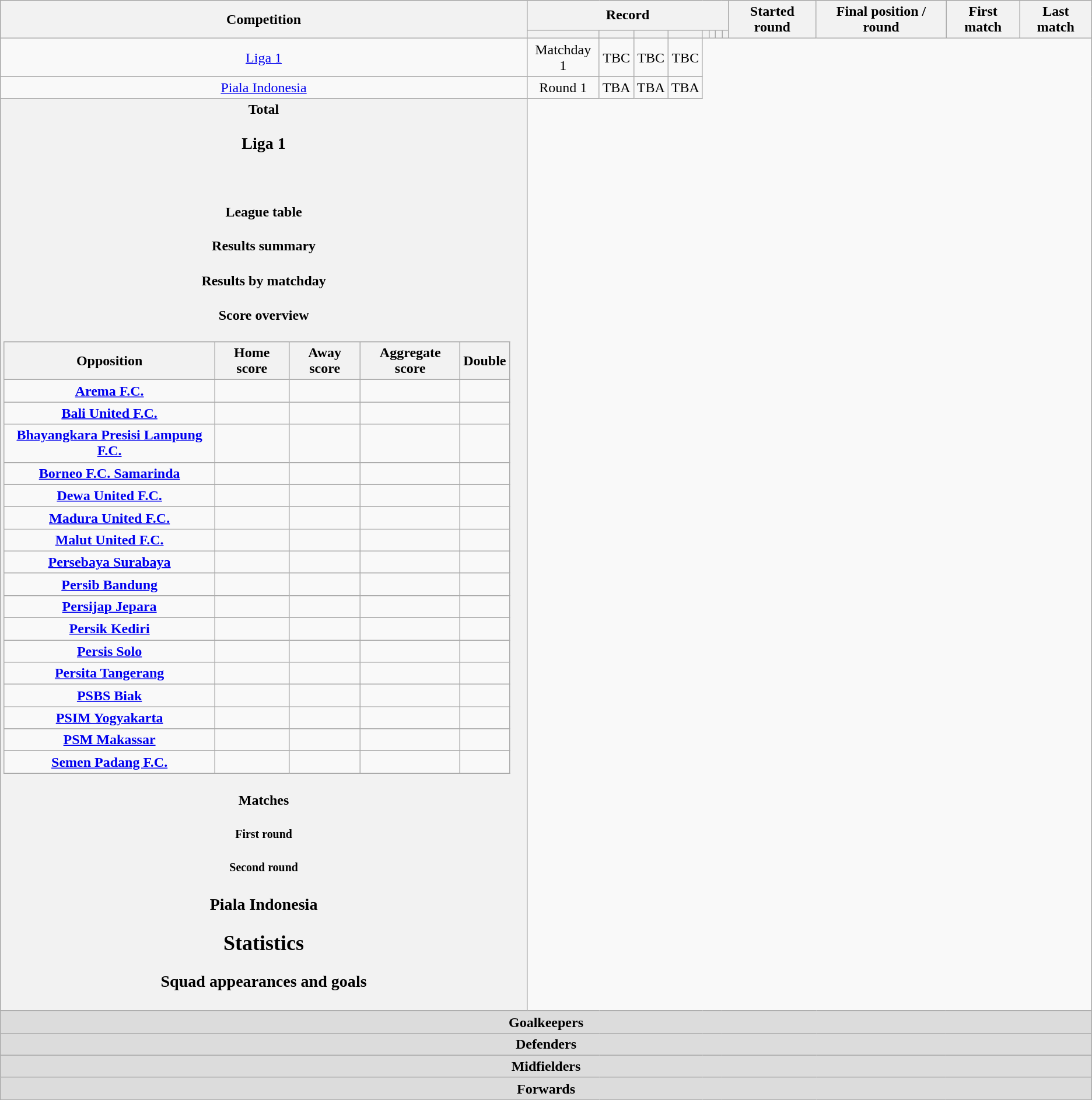<table class="wikitable" style="text-align: center">
<tr>
<th rowspan=2>Competition</th>
<th colspan=8>Record</th>
<th rowspan=2>Started round</th>
<th rowspan=2>Final position / round</th>
<th rowspan=2>First match</th>
<th rowspan=2>Last match</th>
</tr>
<tr>
<th></th>
<th></th>
<th></th>
<th></th>
<th></th>
<th></th>
<th></th>
<th></th>
</tr>
<tr>
<td><a href='#'>Liga 1</a><br></td>
<td>Matchday 1</td>
<td>TBC</td>
<td>TBC</td>
<td>TBC</td>
</tr>
<tr>
<td><a href='#'>Piala Indonesia</a><br></td>
<td>Round 1</td>
<td>TBA</td>
<td>TBA</td>
<td>TBA</td>
</tr>
<tr>
<th>Total<br>
<h3>Liga 1</h3><br><h4>League table</h4><h4>Results summary</h4>
<h4>Results by matchday</h4><h4>Score overview</h4>

<table class="wikitable" style="text-align: center;">
<tr>
<th>Opposition</th>
<th>Home score</th>
<th>Away score</th>
<th>Aggregate score</th>
<th>Double</th>
</tr>
<tr>
<td><a href='#'>Arema F.C.</a></td>
<td style=></td>
<td style=></td>
<td style=></td>
<td></td>
</tr>
<tr>
<td><a href='#'>Bali United F.C.</a></td>
<td style=></td>
<td style=></td>
<td style=></td>
<td></td>
</tr>
<tr>
<td><a href='#'>Bhayangkara Presisi Lampung F.C.</a></td>
<td style=></td>
<td style=></td>
<td style=></td>
<td></td>
</tr>
<tr>
<td><a href='#'>Borneo F.C. Samarinda</a></td>
<td style=></td>
<td style=></td>
<td style=></td>
<td></td>
</tr>
<tr>
<td><a href='#'>Dewa United F.C.</a></td>
<td style=></td>
<td style=></td>
<td style=></td>
<td></td>
</tr>
<tr>
<td><a href='#'>Madura United F.C.</a></td>
<td style=></td>
<td style=></td>
<td style=></td>
<td></td>
</tr>
<tr>
<td><a href='#'>Malut United F.C.</a></td>
<td style=></td>
<td style=></td>
<td style=></td>
<td></td>
</tr>
<tr>
<td><a href='#'>Persebaya Surabaya</a></td>
<td style=></td>
<td style=></td>
<td style=></td>
<td></td>
</tr>
<tr>
<td><a href='#'>Persib Bandung</a></td>
<td style=></td>
<td style=></td>
<td style=></td>
<td></td>
</tr>
<tr>
<td><a href='#'>Persijap Jepara</a></td>
<td style=></td>
<td style=></td>
<td style=></td>
<td></td>
</tr>
<tr>
<td><a href='#'>Persik Kediri</a></td>
<td style=></td>
<td style=></td>
<td style=></td>
<td></td>
</tr>
<tr>
<td><a href='#'>Persis Solo</a></td>
<td style=></td>
<td style=></td>
<td style=></td>
<td></td>
</tr>
<tr>
<td><a href='#'>Persita Tangerang</a></td>
<td style=></td>
<td style=></td>
<td style=></td>
<td></td>
</tr>
<tr>
<td><a href='#'>PSBS Biak</a></td>
<td style=></td>
<td style=></td>
<td style=></td>
<td></td>
</tr>
<tr>
<td><a href='#'>PSIM Yogyakarta</a></td>
<td style=></td>
<td style=></td>
<td style=></td>
<td></td>
</tr>
<tr>
<td><a href='#'>PSM Makassar</a></td>
<td style=></td>
<td style=></td>
<td style=></td>
<td></td>
</tr>
<tr>
<td><a href='#'>Semen Padang F.C.</a></td>
<td style=></td>
<td style=></td>
<td style=></td>
<td></td>
</tr>
</table>
<h4>Matches</h4>

<h5>First round</h5><h5>Second round</h5><h3>Piala Indonesia</h3><h2>Statistics</h2><h3>Squad appearances and goals</h3></th>
</tr>
<tr>
<th colspan=14 style=background:#dcdcdc; text-align:center>Goalkeepers<br>


</th>
</tr>
<tr>
<th colspan=14 style=background:#dcdcdc; text-align:center>Defenders<br>





</th>
</tr>
<tr>
<th colspan=14 style=background:#dcdcdc; text-align:center>Midfielders<br>





</th>
</tr>
<tr>
<th colspan=14 style=background:#dcdcdc; text-align:center>Forwards<br>

</th>
</tr>
</table>
